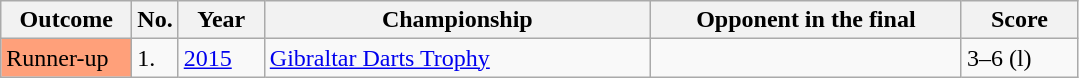<table class="sortable wikitable">
<tr>
<th style="width:80px;">Outcome</th>
<th style="width:20px;">No.</th>
<th style="width:50px;">Year</th>
<th style="width:250px;">Championship</th>
<th style="width:200px;">Opponent in the final</th>
<th style="width:70px;">Score</th>
</tr>
<tr style>
<td style="background:#ffa07a;">Runner-up</td>
<td>1.</td>
<td><a href='#'>2015</a></td>
<td><a href='#'>Gibraltar Darts Trophy</a></td>
<td></td>
<td>3–6 (l)</td>
</tr>
</table>
